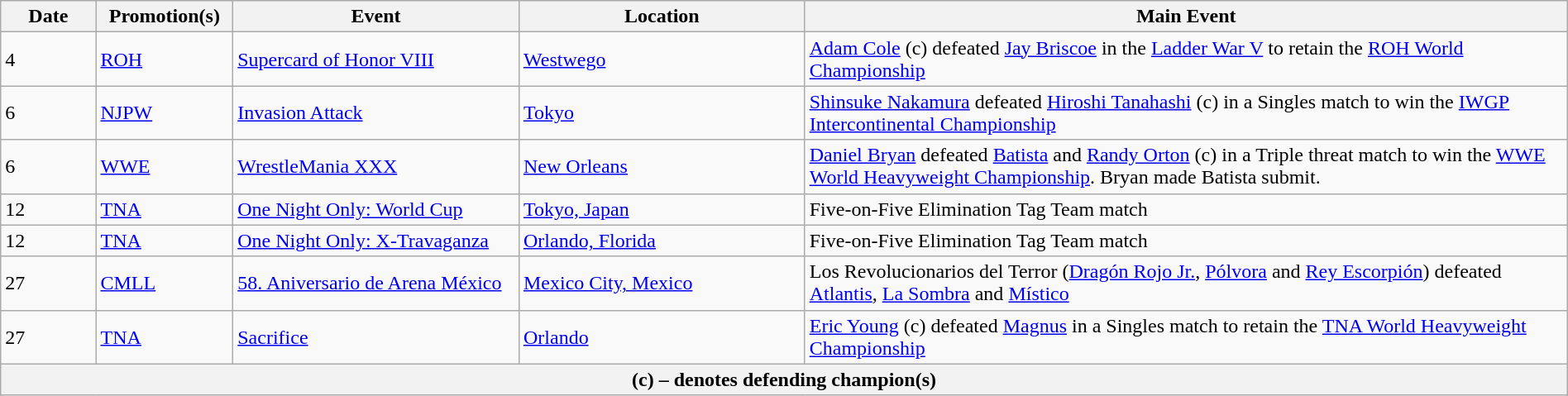<table class="wikitable" style="width:100%;">
<tr>
<th width=5%>Date</th>
<th width=5%>Promotion(s)</th>
<th width=15%>Event</th>
<th width=15%>Location</th>
<th width=40%>Main Event</th>
</tr>
<tr>
<td>4</td>
<td><a href='#'>ROH</a></td>
<td><a href='#'>Supercard of Honor VIII</a></td>
<td><a href='#'>Westwego</a></td>
<td><a href='#'>Adam Cole</a> (c) defeated <a href='#'>Jay Briscoe</a> in the <a href='#'>Ladder War V</a> to retain the <a href='#'>ROH World Championship</a></td>
</tr>
<tr>
<td>6</td>
<td><a href='#'>NJPW</a></td>
<td><a href='#'>Invasion Attack</a></td>
<td><a href='#'>Tokyo</a></td>
<td><a href='#'>Shinsuke Nakamura</a> defeated <a href='#'>Hiroshi Tanahashi</a> (c) in a Singles match to win the <a href='#'>IWGP Intercontinental Championship</a></td>
</tr>
<tr>
<td>6</td>
<td><a href='#'>WWE</a></td>
<td><a href='#'>WrestleMania XXX</a></td>
<td><a href='#'>New Orleans</a></td>
<td><a href='#'>Daniel Bryan</a> defeated <a href='#'>Batista</a> and <a href='#'>Randy Orton</a> (c) in a Triple threat match to win the <a href='#'>WWE World Heavyweight Championship</a>. Bryan made Batista submit.</td>
</tr>
<tr>
<td>12</td>
<td><a href='#'>TNA</a></td>
<td><a href='#'>One Night Only: World Cup</a></td>
<td><a href='#'>Tokyo, Japan</a></td>
<td>Five-on-Five Elimination Tag Team match</td>
</tr>
<tr>
<td>12</td>
<td><a href='#'>TNA</a></td>
<td><a href='#'>One Night Only: X-Travaganza</a></td>
<td><a href='#'>Orlando, Florida</a></td>
<td>Five-on-Five Elimination Tag Team match</td>
</tr>
<tr>
<td>27</td>
<td><a href='#'>CMLL</a></td>
<td><a href='#'>58. Aniversario de Arena México</a></td>
<td><a href='#'>Mexico City, Mexico</a></td>
<td>Los Revolucionarios del Terror (<a href='#'>Dragón Rojo Jr.</a>, <a href='#'>Pólvora</a> and <a href='#'>Rey Escorpión</a>) defeated <a href='#'>Atlantis</a>, <a href='#'>La Sombra</a> and <a href='#'>Místico</a></td>
</tr>
<tr>
<td>27</td>
<td><a href='#'>TNA</a></td>
<td><a href='#'>Sacrifice</a></td>
<td><a href='#'>Orlando</a></td>
<td><a href='#'>Eric Young</a> (c) defeated <a href='#'>Magnus</a> in a Singles match to retain the <a href='#'>TNA World Heavyweight Championship</a></td>
</tr>
<tr>
<th colspan="6">(c) – denotes defending champion(s)</th>
</tr>
</table>
